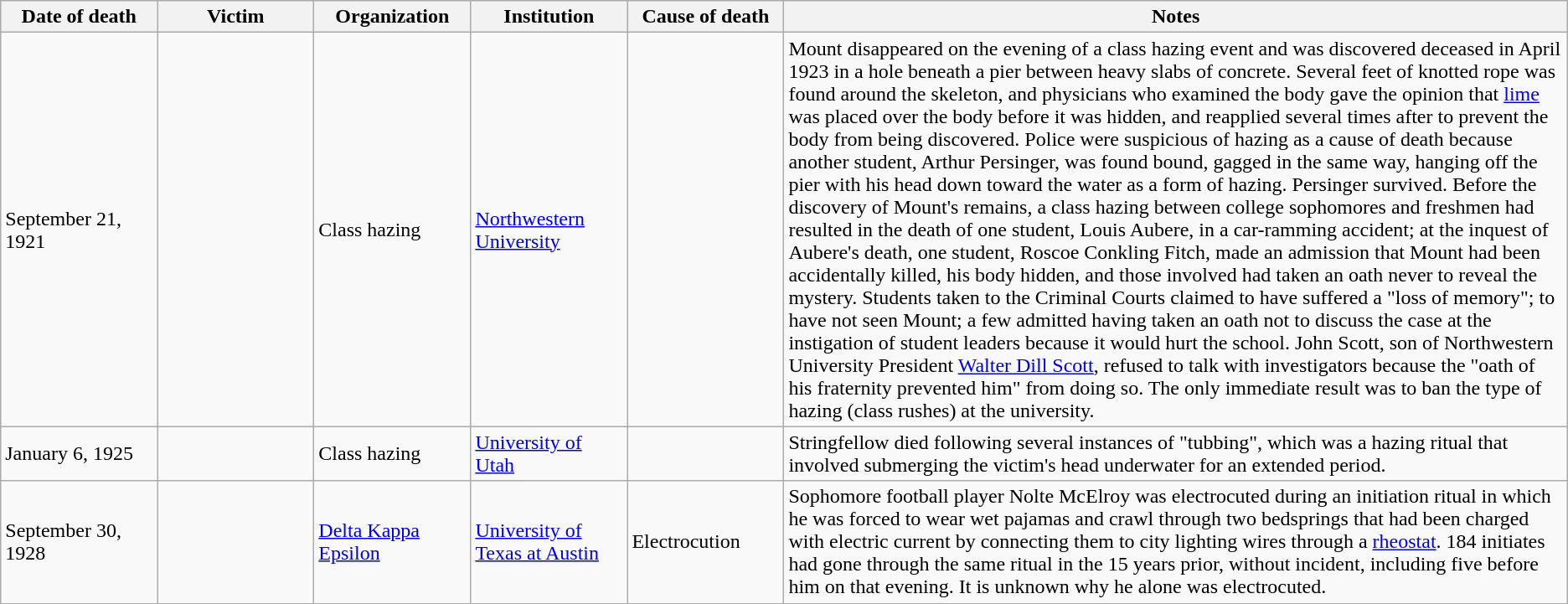<table class="wikitable sortable">
<tr>
<th width=10%>Date of death</th>
<th width=10%>Victim</th>
<th width=10%>Organization</th>
<th width=10%>Institution</th>
<th width=10%>Cause of death</th>
<th width=50%>Notes</th>
</tr>
<tr>
<td>September 21, 1921</td>
<td></td>
<td>Class hazing</td>
<td><a href='#'>Northwestern University</a></td>
<td></td>
<td>Mount disappeared on the evening of a class hazing event and was discovered deceased in April 1923 in a hole beneath a pier between heavy slabs of concrete. Several feet of knotted rope was found around the skeleton, and physicians who examined the body gave the opinion that <a href='#'>lime</a> was placed over the body before it was hidden, and reapplied several times after to prevent the body from being discovered. Police were suspicious of hazing as a cause of death because another student, Arthur Persinger, was found bound, gagged in the same way, hanging off the pier with his head down toward the water as a form of hazing. Persinger survived. Before the discovery of Mount's remains, a class hazing between college sophomores and freshmen had resulted in the death of one student, Louis Aubere, in a car-ramming accident; at the inquest of Aubere's death, one student, Roscoe Conkling Fitch, made an admission that Mount had been accidentally killed, his body hidden, and those involved had taken an oath never to reveal the mystery. Students taken to the Criminal Courts claimed to have suffered a "loss of memory"; to have not seen Mount; a few admitted having taken an oath not to discuss the case at the instigation of student leaders because it would hurt the school. John Scott, son of Northwestern University President <a href='#'>Walter Dill Scott</a>, refused to talk with investigators because the "oath of his fraternity prevented him" from doing so. The only immediate result was to ban the type of hazing (class rushes) at the university.</td>
</tr>
<tr>
<td>January 6, 1925</td>
<td></td>
<td>Class hazing</td>
<td><a href='#'>University of Utah</a></td>
<td></td>
<td>Stringfellow died following several instances of "tubbing", which was a hazing ritual that involved submerging the victim's head underwater for an extended period.</td>
</tr>
<tr>
<td>September 30, 1928</td>
<td></td>
<td><a href='#'>Delta Kappa Epsilon</a></td>
<td><a href='#'>University of Texas at Austin</a></td>
<td>Electrocution</td>
<td>Sophomore football player Nolte McElroy was electrocuted during an initiation ritual in which he was forced to wear wet pajamas and crawl through two bedsprings that had been charged with electric current by connecting them to city lighting wires through a <a href='#'>rheostat</a>. 184 initiates had gone through the same ritual in the 15 years prior, without incident, including five before him on that evening. It is unknown why he alone was electrocuted.</td>
</tr>
</table>
